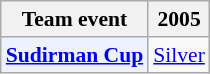<table class="wikitable" style="font-size: 90%; text-align:center">
<tr>
<th>Team event</th>
<th>2005</th>
</tr>
<tr>
<td bgcolor="#ECF2FF"; align="left"><strong><a href='#'>Sudirman Cup</a></strong></td>
<td> <a href='#'>Silver</a></td>
</tr>
</table>
